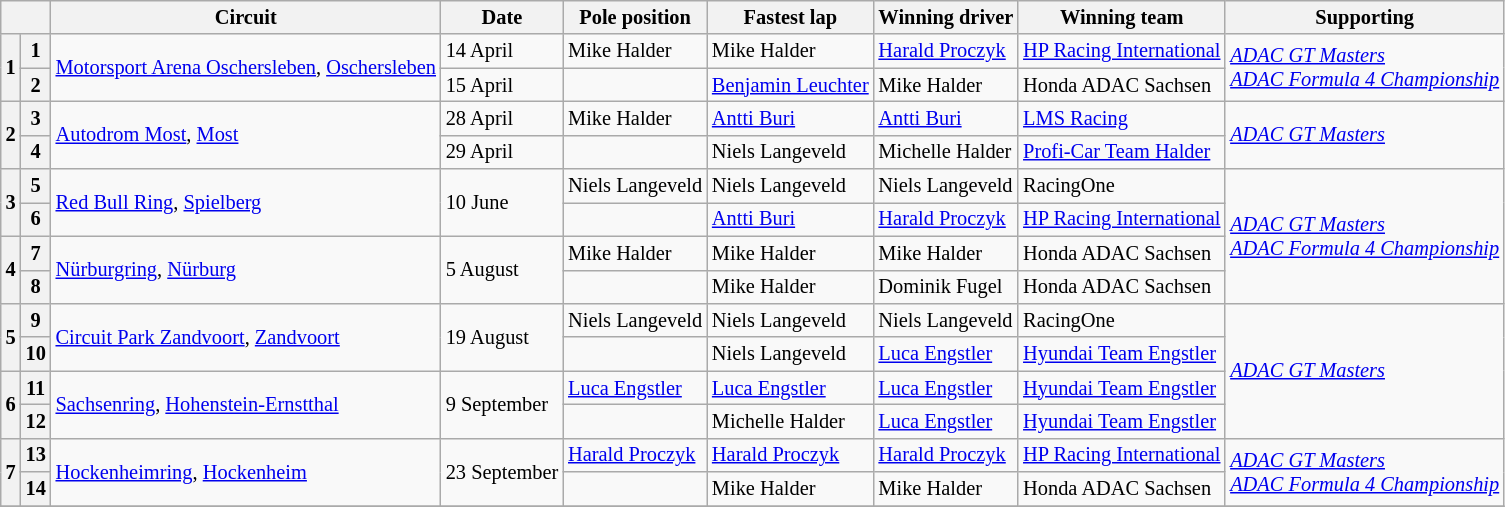<table class="wikitable" style="font-size: 85%">
<tr>
<th colspan=2></th>
<th>Circuit</th>
<th>Date</th>
<th>Pole position</th>
<th>Fastest lap</th>
<th>Winning driver</th>
<th>Winning team</th>
<th>Supporting</th>
</tr>
<tr>
<th rowspan=2>1</th>
<th>1</th>
<td rowspan=2> <a href='#'>Motorsport Arena Oschersleben</a>, <a href='#'>Oschersleben</a></td>
<td>14 April</td>
<td> Mike Halder</td>
<td> Mike Halder</td>
<td> <a href='#'>Harald Proczyk</a></td>
<td> <a href='#'>HP Racing International</a></td>
<td rowspan=2><em><a href='#'>ADAC GT Masters</a></em><br><em><a href='#'>ADAC Formula 4 Championship</a></em></td>
</tr>
<tr>
<th>2</th>
<td>15 April</td>
<td></td>
<td> <a href='#'>Benjamin Leuchter</a></td>
<td> Mike Halder</td>
<td> Honda ADAC Sachsen</td>
</tr>
<tr>
<th rowspan=2>2</th>
<th>3</th>
<td rowspan=2> <a href='#'>Autodrom Most</a>, <a href='#'>Most</a></td>
<td>28 April</td>
<td> Mike Halder</td>
<td> <a href='#'>Antti Buri</a></td>
<td> <a href='#'>Antti Buri</a></td>
<td> <a href='#'>LMS Racing</a></td>
<td rowspan=2><em><a href='#'>ADAC GT Masters</a></em></td>
</tr>
<tr>
<th>4</th>
<td>29 April</td>
<td></td>
<td> Niels Langeveld</td>
<td> Michelle Halder</td>
<td> <a href='#'>Profi-Car Team Halder</a></td>
</tr>
<tr>
<th rowspan=2>3</th>
<th>5</th>
<td rowspan=2> <a href='#'>Red Bull Ring</a>, <a href='#'>Spielberg</a></td>
<td rowspan=2>10 June</td>
<td> Niels Langeveld</td>
<td> Niels Langeveld</td>
<td> Niels Langeveld</td>
<td> RacingOne</td>
<td rowspan=4><em><a href='#'>ADAC GT Masters</a></em><br><em><a href='#'>ADAC Formula 4 Championship</a></em></td>
</tr>
<tr>
<th>6</th>
<td></td>
<td> <a href='#'>Antti Buri</a></td>
<td> <a href='#'>Harald Proczyk</a></td>
<td> <a href='#'>HP Racing International</a></td>
</tr>
<tr>
<th rowspan=2>4</th>
<th>7</th>
<td rowspan=2> <a href='#'>Nürburgring</a>, <a href='#'>Nürburg</a></td>
<td rowspan=2>5 August</td>
<td> Mike Halder</td>
<td> Mike Halder</td>
<td> Mike Halder</td>
<td> Honda ADAC Sachsen</td>
</tr>
<tr>
<th>8</th>
<td></td>
<td> Mike Halder</td>
<td> Dominik Fugel</td>
<td> Honda ADAC Sachsen</td>
</tr>
<tr>
<th rowspan=2>5</th>
<th>9</th>
<td rowspan=2> <a href='#'>Circuit Park Zandvoort</a>, <a href='#'>Zandvoort</a></td>
<td rowspan=2>19 August</td>
<td> Niels Langeveld</td>
<td> Niels Langeveld</td>
<td> Niels Langeveld</td>
<td> RacingOne</td>
<td rowspan=4><em><a href='#'>ADAC GT Masters</a></em></td>
</tr>
<tr>
<th>10</th>
<td></td>
<td> Niels Langeveld</td>
<td> <a href='#'>Luca Engstler</a></td>
<td> <a href='#'>Hyundai Team Engstler</a></td>
</tr>
<tr>
<th rowspan=2>6</th>
<th>11</th>
<td rowspan=2> <a href='#'>Sachsenring</a>, <a href='#'>Hohenstein-Ernstthal</a></td>
<td rowspan=2>9 September</td>
<td> <a href='#'>Luca Engstler</a></td>
<td> <a href='#'>Luca Engstler</a></td>
<td> <a href='#'>Luca Engstler</a></td>
<td> <a href='#'>Hyundai Team Engstler</a></td>
</tr>
<tr>
<th>12</th>
<td></td>
<td> Michelle Halder</td>
<td> <a href='#'>Luca Engstler</a></td>
<td> <a href='#'>Hyundai Team Engstler</a></td>
</tr>
<tr>
<th rowspan=2>7</th>
<th>13</th>
<td rowspan=2> <a href='#'>Hockenheimring</a>, <a href='#'>Hockenheim</a></td>
<td rowspan=2>23 September</td>
<td> <a href='#'>Harald Proczyk</a></td>
<td> <a href='#'>Harald Proczyk</a></td>
<td> <a href='#'>Harald Proczyk</a></td>
<td> <a href='#'>HP Racing International</a></td>
<td rowspan=2><em><a href='#'>ADAC GT Masters</a></em><br><em><a href='#'>ADAC Formula 4 Championship</a></em></td>
</tr>
<tr>
<th>14</th>
<td></td>
<td> Mike Halder</td>
<td> Mike Halder</td>
<td> Honda ADAC Sachsen</td>
</tr>
<tr>
</tr>
</table>
